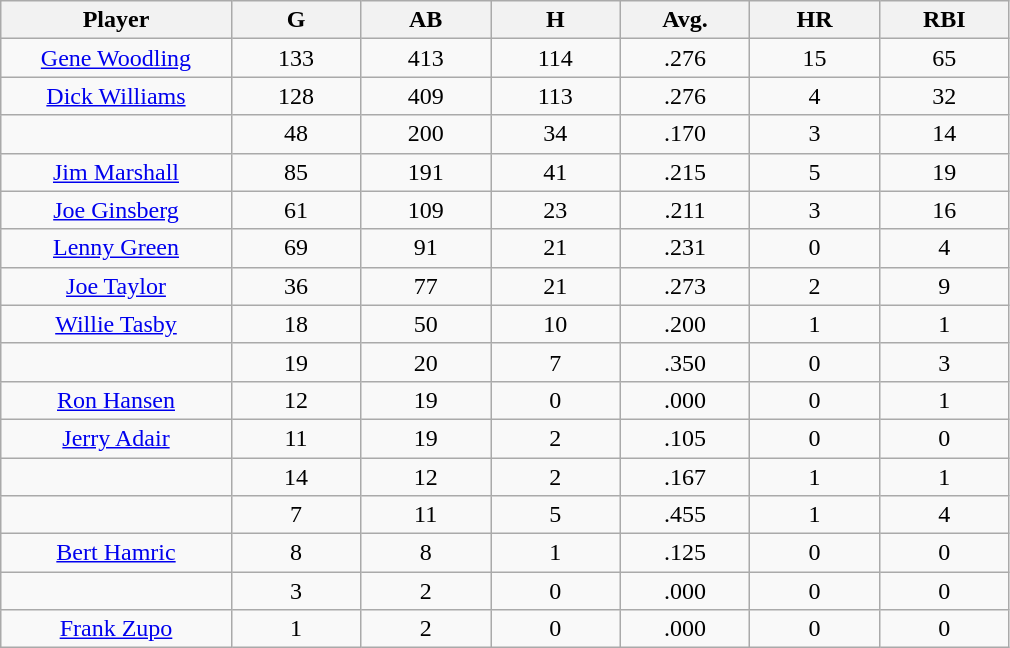<table class="wikitable sortable">
<tr>
<th bgcolor="#DDDDFF" width="16%">Player</th>
<th bgcolor="#DDDDFF" width="9%">G</th>
<th bgcolor="#DDDDFF" width="9%">AB</th>
<th bgcolor="#DDDDFF" width="9%">H</th>
<th bgcolor="#DDDDFF" width="9%">Avg.</th>
<th bgcolor="#DDDDFF" width="9%">HR</th>
<th bgcolor="#DDDDFF" width="9%">RBI</th>
</tr>
<tr align="center">
<td><a href='#'>Gene Woodling</a></td>
<td>133</td>
<td>413</td>
<td>114</td>
<td>.276</td>
<td>15</td>
<td>65</td>
</tr>
<tr align=center>
<td><a href='#'>Dick Williams</a></td>
<td>128</td>
<td>409</td>
<td>113</td>
<td>.276</td>
<td>4</td>
<td>32</td>
</tr>
<tr align=center>
<td></td>
<td>48</td>
<td>200</td>
<td>34</td>
<td>.170</td>
<td>3</td>
<td>14</td>
</tr>
<tr align="center">
<td><a href='#'>Jim Marshall</a></td>
<td>85</td>
<td>191</td>
<td>41</td>
<td>.215</td>
<td>5</td>
<td>19</td>
</tr>
<tr align=center>
<td><a href='#'>Joe Ginsberg</a></td>
<td>61</td>
<td>109</td>
<td>23</td>
<td>.211</td>
<td>3</td>
<td>16</td>
</tr>
<tr align=center>
<td><a href='#'>Lenny Green</a></td>
<td>69</td>
<td>91</td>
<td>21</td>
<td>.231</td>
<td>0</td>
<td>4</td>
</tr>
<tr align=center>
<td><a href='#'>Joe Taylor</a></td>
<td>36</td>
<td>77</td>
<td>21</td>
<td>.273</td>
<td>2</td>
<td>9</td>
</tr>
<tr align=center>
<td><a href='#'>Willie Tasby</a></td>
<td>18</td>
<td>50</td>
<td>10</td>
<td>.200</td>
<td>1</td>
<td>1</td>
</tr>
<tr align=center>
<td></td>
<td>19</td>
<td>20</td>
<td>7</td>
<td>.350</td>
<td>0</td>
<td>3</td>
</tr>
<tr align="center">
<td><a href='#'>Ron Hansen</a></td>
<td>12</td>
<td>19</td>
<td>0</td>
<td>.000</td>
<td>0</td>
<td>1</td>
</tr>
<tr align=center>
<td><a href='#'>Jerry Adair</a></td>
<td>11</td>
<td>19</td>
<td>2</td>
<td>.105</td>
<td>0</td>
<td>0</td>
</tr>
<tr align=center>
<td></td>
<td>14</td>
<td>12</td>
<td>2</td>
<td>.167</td>
<td>1</td>
<td>1</td>
</tr>
<tr align="center">
<td></td>
<td>7</td>
<td>11</td>
<td>5</td>
<td>.455</td>
<td>1</td>
<td>4</td>
</tr>
<tr align="center">
<td><a href='#'>Bert Hamric</a></td>
<td>8</td>
<td>8</td>
<td>1</td>
<td>.125</td>
<td>0</td>
<td>0</td>
</tr>
<tr align=center>
<td></td>
<td>3</td>
<td>2</td>
<td>0</td>
<td>.000</td>
<td>0</td>
<td>0</td>
</tr>
<tr align="center">
<td><a href='#'>Frank Zupo</a></td>
<td>1</td>
<td>2</td>
<td>0</td>
<td>.000</td>
<td>0</td>
<td>0</td>
</tr>
</table>
